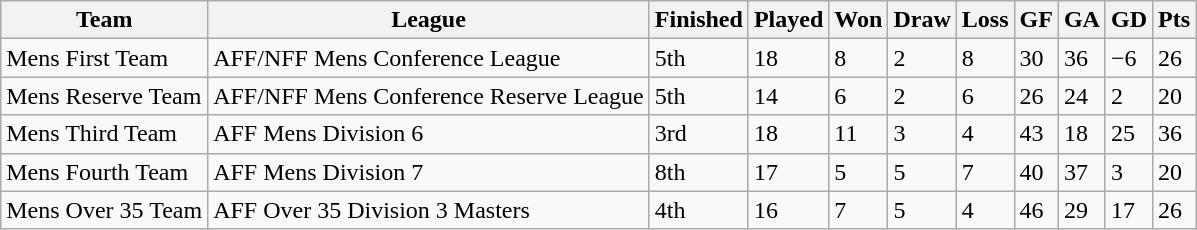<table class="wikitable">
<tr>
<th>Team</th>
<th>League</th>
<th>Finished</th>
<th>Played</th>
<th>Won</th>
<th>Draw</th>
<th>Loss</th>
<th>GF</th>
<th>GA</th>
<th>GD</th>
<th>Pts</th>
</tr>
<tr>
<td>Mens First Team</td>
<td>AFF/NFF Mens Conference League</td>
<td>5th</td>
<td>18</td>
<td>8</td>
<td>2</td>
<td>8</td>
<td>30</td>
<td>36</td>
<td>−6</td>
<td>26</td>
</tr>
<tr>
<td>Mens Reserve Team</td>
<td>AFF/NFF Mens Conference Reserve League</td>
<td>5th</td>
<td>14</td>
<td>6</td>
<td>2</td>
<td>6</td>
<td>26</td>
<td>24</td>
<td>2</td>
<td>20</td>
</tr>
<tr>
<td>Mens Third Team</td>
<td>AFF Mens Division 6</td>
<td>3rd</td>
<td>18</td>
<td>11</td>
<td>3</td>
<td>4</td>
<td>43</td>
<td>18</td>
<td>25</td>
<td>36</td>
</tr>
<tr>
<td>Mens Fourth Team</td>
<td>AFF Mens Division 7</td>
<td>8th</td>
<td>17</td>
<td>5</td>
<td>5</td>
<td>7</td>
<td>40</td>
<td>37</td>
<td>3</td>
<td>20</td>
</tr>
<tr>
<td>Mens Over 35 Team</td>
<td>AFF Over 35 Division 3 Masters</td>
<td>4th</td>
<td>16</td>
<td>7</td>
<td>5</td>
<td>4</td>
<td>46</td>
<td>29</td>
<td>17</td>
<td>26</td>
</tr>
</table>
